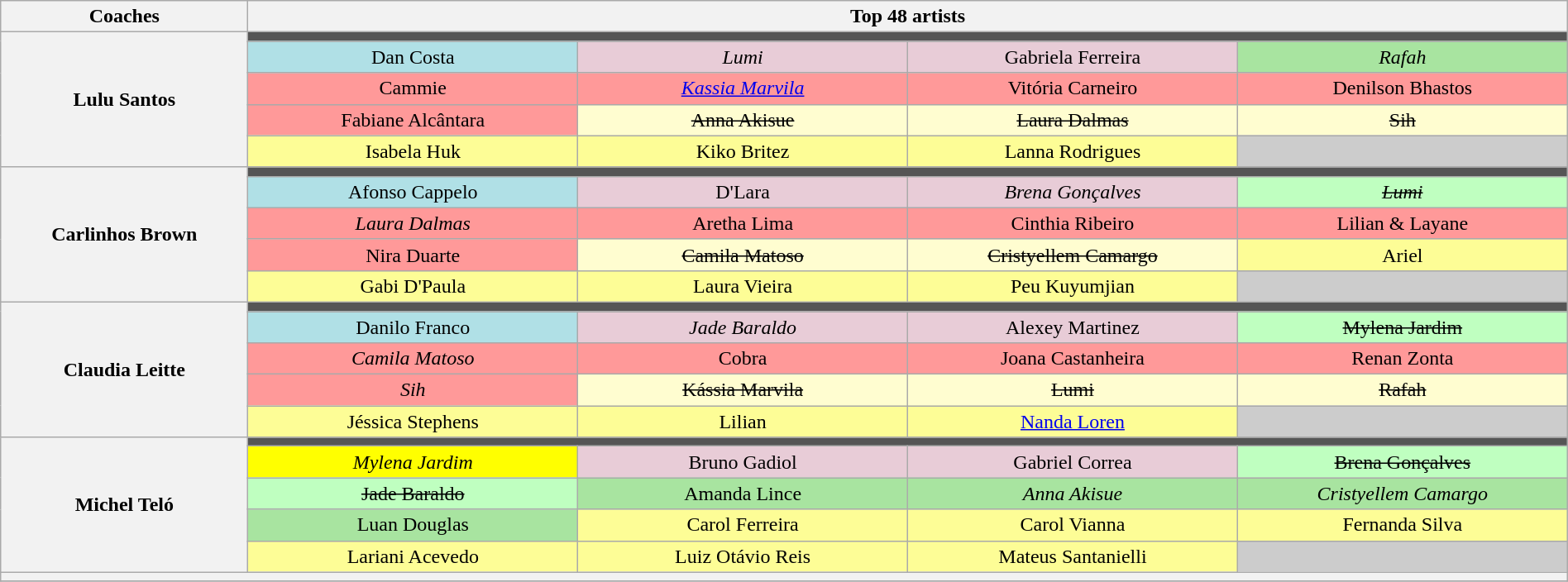<table class="wikitable" style="text-align:center; width:100%;">
<tr>
<th scope="col" width="15%">Coaches</th>
<th scope="col" width="85%" colspan=4>Top 48 artists</th>
</tr>
<tr>
<th rowspan=5>Lulu Santos</th>
<td colspan=4 style="background:#555555;"></td>
</tr>
<tr>
<td width="20%" bgcolor="B0E0E6">Dan Costa</td>
<td width="20%" bgcolor="E8CCD7"><em>Lumi</em></td>
<td width="20%" bgcolor="E8CCD7">Gabriela Ferreira</td>
<td bgcolor="A8E4A0"><em>Rafah</em></td>
</tr>
<tr>
<td bgcolor="FF9999">Cammie</td>
<td bgcolor="FF9999"><em><a href='#'>Kassia Marvila</a></em></td>
<td bgcolor="FF9999">Vitória Carneiro</td>
<td bgcolor="FF9999">Denilson Bhastos</td>
</tr>
<tr>
<td bgcolor="FF9999">Fabiane Alcântara</td>
<td bgcolor="FFFDD0"><s>Anna Akisue</s></td>
<td bgcolor="FFFDD0"><s>Laura Dalmas</s></td>
<td bgcolor="FFFDD0"><s>Sih</s></td>
</tr>
<tr>
<td bgcolor="FDFD96">Isabela Huk</td>
<td bgcolor="FDFD96">Kiko Britez</td>
<td bgcolor="FDFD96">Lanna Rodrigues</td>
<td width="20%" bgcolor="CCCCCC"></td>
</tr>
<tr>
<th rowspan=5>Carlinhos Brown</th>
<td colspan=4 style="background:#555555;"></td>
</tr>
<tr>
<td bgcolor="B0E0E6">Afonso Cappelo</td>
<td bgcolor="E8CCD7">D'Lara</td>
<td bgcolor="E8CCD7"><em>Brena Gonçalves</em></td>
<td bgcolor="BFFFC0"><s><em>Lumi</em></s></td>
</tr>
<tr>
<td bgcolor="FF9999"><em>Laura Dalmas</em></td>
<td bgcolor="FF9999">Aretha Lima</td>
<td bgcolor="FF9999">Cinthia Ribeiro</td>
<td bgcolor="FF9999">Lilian & Layane</td>
</tr>
<tr>
<td bgcolor="FF9999">Nira Duarte</td>
<td bgcolor="FFFDD0"><s>Camila Matoso</s></td>
<td bgcolor="FFFDD0"><s>Cristyellem Camargo</s></td>
<td bgcolor="FDFD96">Ariel</td>
</tr>
<tr>
<td bgcolor="FDFD96">Gabi D'Paula</td>
<td bgcolor="FDFD96">Laura Vieira</td>
<td bgcolor="FDFD96">Peu Kuyumjian</td>
<td bgcolor="CCCCCC"></td>
</tr>
<tr>
<th rowspan=5>Claudia Leitte</th>
<td colspan=4 style="background:#555555;"></td>
</tr>
<tr>
<td bgcolor="B0E0E6">Danilo Franco</td>
<td bgcolor="E8CCD7"><em>Jade Baraldo</em></td>
<td bgcolor="E8CCD7">Alexey Martinez</td>
<td bgcolor="BFFFC0"><s>Mylena Jardim</s></td>
</tr>
<tr>
<td bgcolor="FF9999"><em>Camila Matoso</em></td>
<td bgcolor="FF9999">Cobra</td>
<td bgcolor="FF9999">Joana Castanheira</td>
<td bgcolor="FF9999">Renan Zonta</td>
</tr>
<tr>
<td bgcolor="FF9999"><em>Sih</em></td>
<td bgcolor="FFFDD0"><s>Kássia Marvila</s></td>
<td bgcolor="FFFDD0"><s>Lumi</s></td>
<td bgcolor="FFFDD0"><s>Rafah</s></td>
</tr>
<tr>
<td bgcolor="#FDFD96">Jéssica Stephens</td>
<td bgcolor="#FDFD96">Lilian</td>
<td bgcolor="#FDFD96"><a href='#'>Nanda Loren</a></td>
<td bgcolor="CCCCCC"></td>
</tr>
<tr>
<th rowspan=5>Michel Teló</th>
<td colspan=4 style="background:#555555;"></td>
</tr>
<tr>
<td bgcolor="FFFF00"><em>Mylena Jardim</em></td>
<td bgcolor="E8CCD7">Bruno Gadiol</td>
<td bgcolor="E8CCD7">Gabriel Correa</td>
<td bgcolor="BFFFC0"><s>Brena Gonçalves</s></td>
</tr>
<tr>
<td bgcolor="BFFFC0"><s>Jade Baraldo</s></td>
<td bgcolor="A8E4A0">Amanda Lince</td>
<td bgcolor="A8E4A0"><em>Anna Akisue</em></td>
<td bgcolor="A8E4A0"><em>Cristyellem Camargo</em></td>
</tr>
<tr>
<td bgcolor="A8E4A0">Luan Douglas</td>
<td bgcolor="#FDFD96">Carol Ferreira</td>
<td bgcolor="#FDFD96">Carol Vianna</td>
<td bgcolor="#FDFD96">Fernanda Silva</td>
</tr>
<tr>
<td bgcolor="#FDFD96">Lariani Acevedo</td>
<td bgcolor="#FDFD96">Luiz Otávio Reis</td>
<td bgcolor="#FDFD96">Mateus Santanielli</td>
<td bgcolor="CCCCCC"></td>
</tr>
<tr>
<th style="font-size:90%; line-height:12px;" colspan="6"></th>
</tr>
<tr>
</tr>
</table>
